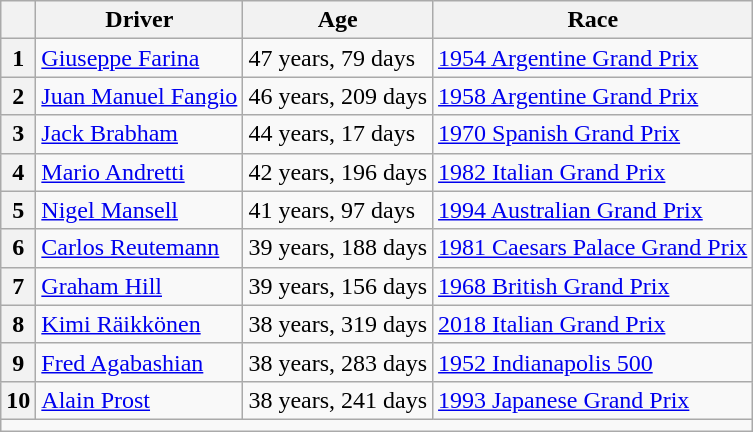<table class="wikitable">
<tr>
<th></th>
<th>Driver</th>
<th>Age</th>
<th>Race</th>
</tr>
<tr>
<th>1</th>
<td> <a href='#'>Giuseppe Farina</a></td>
<td>47 years, 79 days</td>
<td><a href='#'>1954 Argentine Grand Prix</a></td>
</tr>
<tr>
<th>2</th>
<td> <a href='#'>Juan Manuel Fangio</a></td>
<td>46 years, 209 days</td>
<td><a href='#'>1958 Argentine Grand Prix</a></td>
</tr>
<tr>
<th>3</th>
<td> <a href='#'>Jack Brabham</a></td>
<td>44 years, 17 days</td>
<td><a href='#'>1970 Spanish Grand Prix</a></td>
</tr>
<tr>
<th>4</th>
<td> <a href='#'>Mario Andretti</a></td>
<td>42 years, 196 days</td>
<td><a href='#'>1982 Italian Grand Prix</a></td>
</tr>
<tr>
<th>5</th>
<td> <a href='#'>Nigel Mansell</a></td>
<td>41 years, 97 days</td>
<td><a href='#'>1994 Australian Grand Prix</a></td>
</tr>
<tr>
<th>6</th>
<td> <a href='#'>Carlos Reutemann</a></td>
<td>39 years, 188 days</td>
<td><a href='#'>1981 Caesars Palace Grand Prix</a></td>
</tr>
<tr>
<th>7</th>
<td> <a href='#'>Graham Hill</a></td>
<td>39 years, 156 days</td>
<td><a href='#'>1968 British Grand Prix</a></td>
</tr>
<tr>
<th>8</th>
<td> <a href='#'>Kimi Räikkönen</a></td>
<td>38 years, 319 days</td>
<td><a href='#'>2018 Italian Grand Prix</a></td>
</tr>
<tr>
<th>9</th>
<td> <a href='#'>Fred Agabashian</a></td>
<td>38 years, 283 days</td>
<td><a href='#'>1952 Indianapolis 500</a></td>
</tr>
<tr>
<th>10</th>
<td> <a href='#'>Alain Prost</a></td>
<td>38 years, 241 days</td>
<td><a href='#'>1993 Japanese Grand Prix</a></td>
</tr>
<tr>
<td colspan=4></td>
</tr>
</table>
